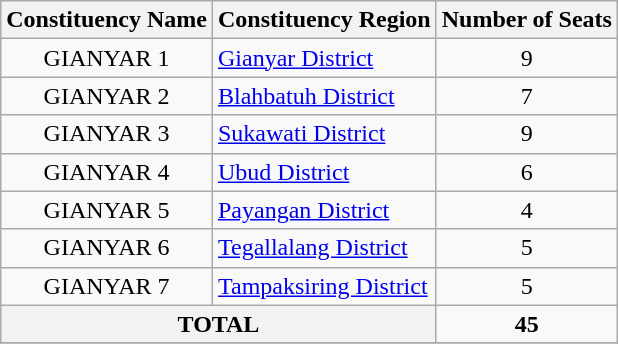<table class="wikitable">
<tr>
<th>Constituency Name</th>
<th>Constituency Region</th>
<th>Number of Seats</th>
</tr>
<tr>
<td align=center>GIANYAR 1</td>
<td><a href='#'>Gianyar District</a></td>
<td align=center>9</td>
</tr>
<tr>
<td align=center>GIANYAR 2</td>
<td><a href='#'>Blahbatuh District</a></td>
<td align=center>7</td>
</tr>
<tr>
<td align=center>GIANYAR 3</td>
<td><a href='#'>Sukawati District</a></td>
<td align=center>9</td>
</tr>
<tr>
<td align=center>GIANYAR 4</td>
<td><a href='#'>Ubud District</a></td>
<td align=center>6</td>
</tr>
<tr>
<td align=center>GIANYAR 5</td>
<td><a href='#'>Payangan District</a></td>
<td align=center>4</td>
</tr>
<tr>
<td align=center>GIANYAR 6</td>
<td><a href='#'>Tegallalang District</a></td>
<td align=center>5</td>
</tr>
<tr>
<td align=center>GIANYAR 7</td>
<td><a href='#'>Tampaksiring District</a></td>
<td align=center>5</td>
</tr>
<tr>
<th colspan=2>TOTAL</th>
<td align=center><strong>45</strong></td>
</tr>
<tr>
</tr>
</table>
